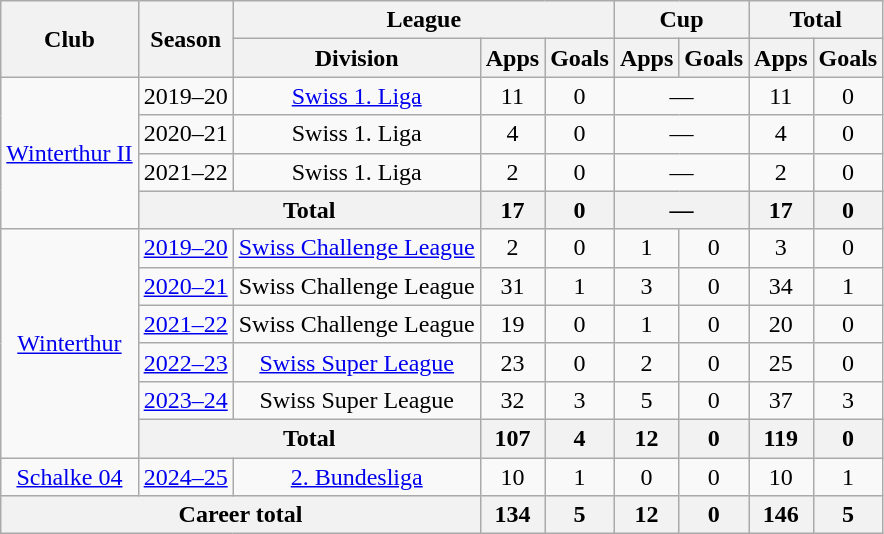<table class="wikitable" style="text-align:center">
<tr>
<th rowspan="2">Club</th>
<th rowspan="2">Season</th>
<th colspan="3">League</th>
<th colspan="2">Cup</th>
<th colspan="2">Total</th>
</tr>
<tr>
<th>Division</th>
<th>Apps</th>
<th>Goals</th>
<th>Apps</th>
<th>Goals</th>
<th>Apps</th>
<th>Goals</th>
</tr>
<tr>
<td rowspan=4><a href='#'>Winterthur II</a></td>
<td>2019–20</td>
<td><a href='#'>Swiss 1. Liga</a></td>
<td>11</td>
<td>0</td>
<td colspan="2">—</td>
<td>11</td>
<td>0</td>
</tr>
<tr>
<td>2020–21</td>
<td>Swiss 1. Liga</td>
<td>4</td>
<td>0</td>
<td colspan="2">—</td>
<td>4</td>
<td>0</td>
</tr>
<tr>
<td>2021–22</td>
<td>Swiss 1. Liga</td>
<td>2</td>
<td>0</td>
<td colspan="2">—</td>
<td>2</td>
<td>0</td>
</tr>
<tr>
<th colspan="2">Total</th>
<th>17</th>
<th>0</th>
<th colspan="2">—</th>
<th>17</th>
<th>0</th>
</tr>
<tr>
<td rowspan=6><a href='#'>Winterthur</a></td>
<td><a href='#'>2019–20</a></td>
<td><a href='#'>Swiss Challenge League</a></td>
<td>2</td>
<td>0</td>
<td>1</td>
<td>0</td>
<td>3</td>
<td>0</td>
</tr>
<tr>
<td><a href='#'>2020–21</a></td>
<td>Swiss Challenge League</td>
<td>31</td>
<td>1</td>
<td>3</td>
<td>0</td>
<td>34</td>
<td>1</td>
</tr>
<tr>
<td><a href='#'>2021–22</a></td>
<td>Swiss Challenge League</td>
<td>19</td>
<td>0</td>
<td>1</td>
<td>0</td>
<td>20</td>
<td>0</td>
</tr>
<tr>
<td><a href='#'>2022–23</a></td>
<td><a href='#'>Swiss Super League</a></td>
<td>23</td>
<td>0</td>
<td>2</td>
<td>0</td>
<td>25</td>
<td>0</td>
</tr>
<tr>
<td><a href='#'>2023–24</a></td>
<td>Swiss Super League</td>
<td>32</td>
<td>3</td>
<td>5</td>
<td>0</td>
<td>37</td>
<td>3</td>
</tr>
<tr>
<th colspan="2">Total</th>
<th>107</th>
<th>4</th>
<th>12</th>
<th>0</th>
<th>119</th>
<th>0</th>
</tr>
<tr>
<td><a href='#'>Schalke 04</a></td>
<td><a href='#'>2024–25</a></td>
<td><a href='#'>2. Bundesliga</a></td>
<td>10</td>
<td>1</td>
<td>0</td>
<td>0</td>
<td>10</td>
<td>1</td>
</tr>
<tr>
<th colspan="3">Career total</th>
<th>134</th>
<th>5</th>
<th>12</th>
<th>0</th>
<th>146</th>
<th>5</th>
</tr>
</table>
